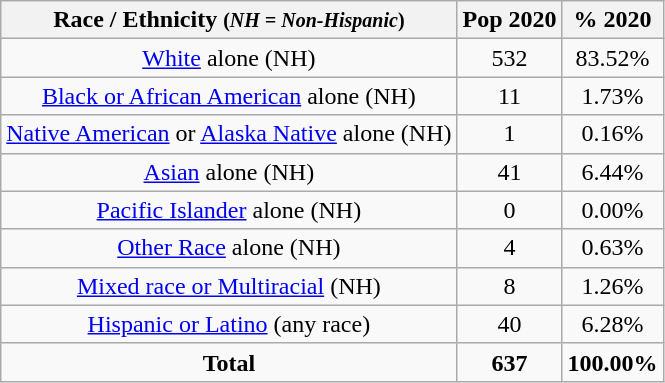<table class="wikitable" style="text-align:center;">
<tr>
<th>Race / Ethnicity <small>(<em>NH = Non-Hispanic</em>)</small></th>
<th>Pop 2020</th>
<th>% 2020</th>
</tr>
<tr>
<td><a href='#'>White</a> alone (NH)</td>
<td>532</td>
<td>83.52%</td>
</tr>
<tr>
<td><a href='#'>Black or African American</a> alone (NH)</td>
<td>11</td>
<td>1.73%</td>
</tr>
<tr>
<td><a href='#'>Native American</a> or <a href='#'>Alaska Native</a> alone (NH)</td>
<td>1</td>
<td>0.16%</td>
</tr>
<tr>
<td><a href='#'>Asian</a> alone (NH)</td>
<td>41</td>
<td>6.44%</td>
</tr>
<tr>
<td><a href='#'>Pacific Islander</a> alone (NH)</td>
<td>0</td>
<td>0.00%</td>
</tr>
<tr>
<td><a href='#'>Other Race</a> alone (NH)</td>
<td>4</td>
<td>0.63%</td>
</tr>
<tr>
<td><a href='#'>Mixed race or Multiracial</a> (NH)</td>
<td>8</td>
<td>1.26%</td>
</tr>
<tr>
<td><a href='#'>Hispanic or Latino</a> (any race)</td>
<td>40</td>
<td>6.28%</td>
</tr>
<tr>
<td><strong>Total</strong></td>
<td><strong>637</strong></td>
<td><strong>100.00%</strong></td>
</tr>
</table>
